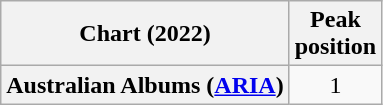<table class="wikitable plainrowheaders" style="text-align:center">
<tr>
<th scope="col">Chart (2022)</th>
<th scope="col">Peak<br>position</th>
</tr>
<tr>
<th scope="row">Australian Albums (<a href='#'>ARIA</a>)</th>
<td>1</td>
</tr>
</table>
